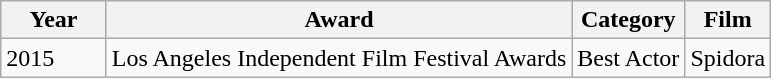<table class="wikitable">
<tr>
<th scope="col" style="width: 63px;">Year</th>
<th>Award</th>
<th>Category</th>
<th>Film</th>
</tr>
<tr>
<td>2015</td>
<td>Los Angeles Independent Film Festival Awards</td>
<td>Best Actor</td>
<td>Spidora</td>
</tr>
</table>
